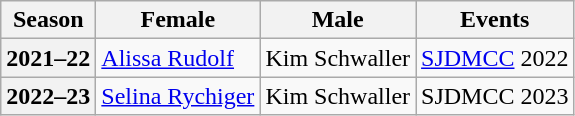<table class="wikitable">
<tr>
<th scope="col">Season</th>
<th scope="col">Female</th>
<th scope="col">Male</th>
<th scope="col">Events</th>
</tr>
<tr>
<th scope="row">2021–22</th>
<td><a href='#'>Alissa Rudolf</a></td>
<td>Kim Schwaller</td>
<td><a href='#'>SJDMCC</a> 2022 </td>
</tr>
<tr>
<th scope="row">2022–23</th>
<td><a href='#'>Selina Rychiger</a></td>
<td>Kim Schwaller</td>
<td>SJDMCC 2023 </td>
</tr>
</table>
